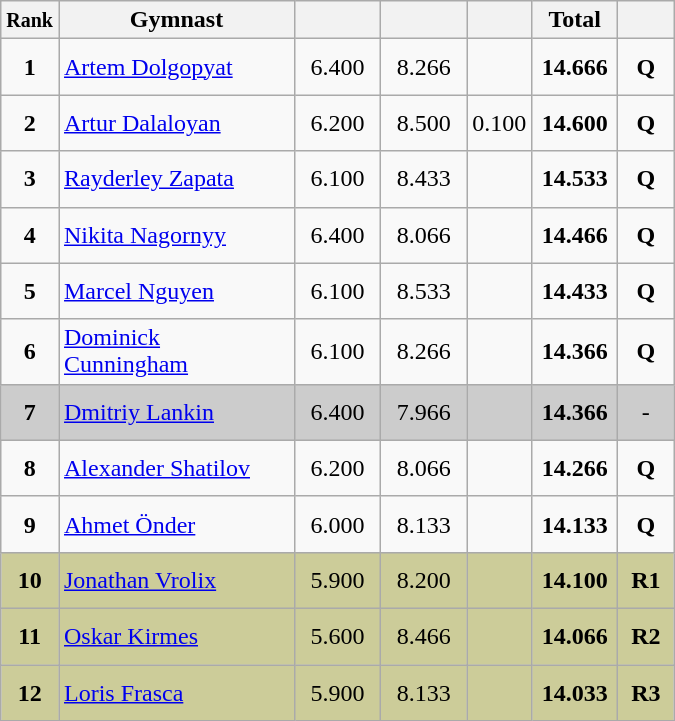<table style="text-align:center;" class="wikitable sortable">
<tr>
<th scope="col" style="width:15px;"><small>Rank</small></th>
<th scope="col" style="width:150px;">Gymnast</th>
<th scope="col" style="width:50px;"><small></small></th>
<th scope="col" style="width:50px;"><small></small></th>
<th scope="col" style="width:20px;"><small></small></th>
<th scope="col" style="width:50px;">Total</th>
<th scope="col" style="width:30px;"><small></small></th>
</tr>
<tr>
<td scope="row" style="text-align:center"><strong>1</strong></td>
<td style="height:30px; text-align:left;"> <a href='#'>Artem Dolgopyat</a></td>
<td>6.400</td>
<td>8.266</td>
<td></td>
<td><strong>14.666</strong></td>
<td><strong>Q</strong></td>
</tr>
<tr>
<td scope="row" style="text-align:center"><strong>2</strong></td>
<td style="height:30px; text-align:left;"> <a href='#'>Artur Dalaloyan</a></td>
<td>6.200</td>
<td>8.500</td>
<td>0.100</td>
<td><strong>14.600</strong></td>
<td><strong>Q</strong></td>
</tr>
<tr>
<td scope="row" style="text-align:center"><strong>3</strong></td>
<td style="height:30px; text-align:left;"> <a href='#'>Rayderley Zapata</a></td>
<td>6.100</td>
<td>8.433</td>
<td></td>
<td><strong>14.533</strong></td>
<td><strong>Q</strong></td>
</tr>
<tr>
<td scope="row" style="text-align:center"><strong>4</strong></td>
<td style="height:30px; text-align:left;"> <a href='#'>Nikita Nagornyy</a></td>
<td>6.400</td>
<td>8.066</td>
<td></td>
<td><strong>14.466</strong></td>
<td><strong>Q</strong></td>
</tr>
<tr>
<td scope="row" style="text-align:center"><strong>5</strong></td>
<td style="height:30px; text-align:left;"> <a href='#'>Marcel Nguyen</a></td>
<td>6.100</td>
<td>8.533</td>
<td></td>
<td><strong>14.433</strong></td>
<td><strong>Q</strong></td>
</tr>
<tr>
<td scope="row" style="text-align:center"><strong>6</strong></td>
<td style="height:30px; text-align:left;"> <a href='#'>Dominick Cunningham</a></td>
<td>6.100</td>
<td>8.266</td>
<td></td>
<td><strong>14.366</strong></td>
<td><strong>Q</strong></td>
</tr>
<tr style="background:#cccccc;">
<td scope="row" style="text-align:center"><strong>7</strong></td>
<td style="height:30px; text-align:left;"> <a href='#'>Dmitriy Lankin</a></td>
<td>6.400</td>
<td>7.966</td>
<td></td>
<td><strong>14.366</strong></td>
<td>-</td>
</tr>
<tr>
<td scope="row" style="text-align:center"><strong>8</strong></td>
<td style="height:30px; text-align:left;"> <a href='#'>Alexander Shatilov</a></td>
<td>6.200</td>
<td>8.066</td>
<td></td>
<td><strong>14.266</strong></td>
<td><strong>Q</strong></td>
</tr>
<tr>
<td scope="row" style="text-align:center"><strong>9</strong></td>
<td style="height:30px; text-align:left;"> <a href='#'>Ahmet Önder</a></td>
<td>6.000</td>
<td>8.133</td>
<td></td>
<td><strong>14.133</strong></td>
<td><strong>Q</strong></td>
</tr>
<tr style="background:#cccc99;">
<td scope="row" style="text-align:center"><strong>10</strong></td>
<td style="height:30px; text-align:left;"> <a href='#'>Jonathan Vrolix</a></td>
<td>5.900</td>
<td>8.200</td>
<td></td>
<td><strong>14.100</strong></td>
<td><strong>R1</strong></td>
</tr>
<tr style="background:#cccc99;">
<td scope="row" style="text-align:center"><strong>11</strong></td>
<td style="height:30px; text-align:left;"> <a href='#'>Oskar Kirmes</a></td>
<td>5.600</td>
<td>8.466</td>
<td></td>
<td><strong>14.066</strong></td>
<td><strong>R2</strong></td>
</tr>
<tr style="background:#cccc99;">
<td scope="row" style="text-align:center"><strong>12</strong></td>
<td style="height:30px; text-align:left;"> <a href='#'>Loris Frasca</a></td>
<td>5.900</td>
<td>8.133</td>
<td></td>
<td><strong>14.033</strong></td>
<td><strong>R3</strong></td>
</tr>
</table>
